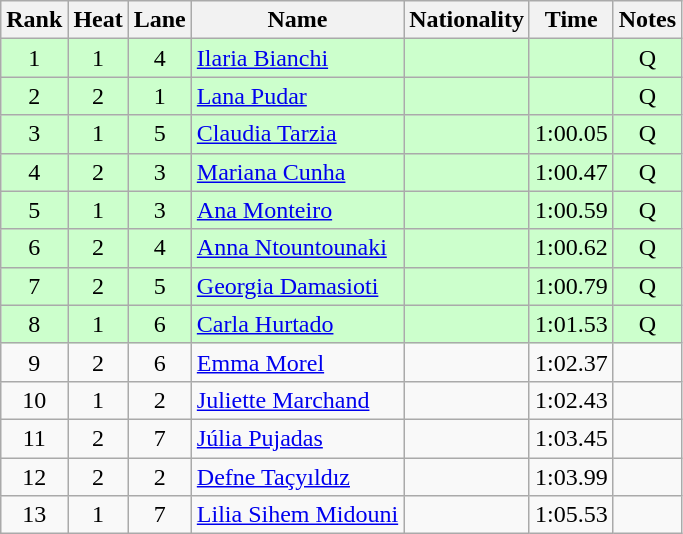<table class="wikitable sortable" style="text-align:center">
<tr>
<th>Rank</th>
<th>Heat</th>
<th>Lane</th>
<th>Name</th>
<th>Nationality</th>
<th>Time</th>
<th>Notes</th>
</tr>
<tr bgcolor=ccffcc>
<td>1</td>
<td>1</td>
<td>4</td>
<td align=left><a href='#'>Ilaria Bianchi</a></td>
<td align=left></td>
<td></td>
<td>Q</td>
</tr>
<tr bgcolor=ccffcc>
<td>2</td>
<td>2</td>
<td>1</td>
<td align=left><a href='#'>Lana Pudar</a></td>
<td align=left></td>
<td></td>
<td>Q</td>
</tr>
<tr bgcolor=ccffcc>
<td>3</td>
<td>1</td>
<td>5</td>
<td align=left><a href='#'>Claudia Tarzia</a></td>
<td align=left></td>
<td>1:00.05</td>
<td>Q</td>
</tr>
<tr bgcolor=ccffcc>
<td>4</td>
<td>2</td>
<td>3</td>
<td align=left><a href='#'>Mariana Cunha</a></td>
<td align=left></td>
<td>1:00.47</td>
<td>Q</td>
</tr>
<tr bgcolor=ccffcc>
<td>5</td>
<td>1</td>
<td>3</td>
<td align=left><a href='#'>Ana Monteiro</a></td>
<td align=left></td>
<td>1:00.59</td>
<td>Q</td>
</tr>
<tr bgcolor=ccffcc>
<td>6</td>
<td>2</td>
<td>4</td>
<td align=left><a href='#'>Anna Ntountounaki</a></td>
<td align=left></td>
<td>1:00.62</td>
<td>Q</td>
</tr>
<tr bgcolor=ccffcc>
<td>7</td>
<td>2</td>
<td>5</td>
<td align=left><a href='#'>Georgia Damasioti</a></td>
<td align=left></td>
<td>1:00.79</td>
<td>Q</td>
</tr>
<tr bgcolor=ccffcc>
<td>8</td>
<td>1</td>
<td>6</td>
<td align=left><a href='#'>Carla Hurtado</a></td>
<td align=left></td>
<td>1:01.53</td>
<td>Q</td>
</tr>
<tr>
<td>9</td>
<td>2</td>
<td>6</td>
<td align=left><a href='#'>Emma Morel</a></td>
<td align=left></td>
<td>1:02.37</td>
<td></td>
</tr>
<tr>
<td>10</td>
<td>1</td>
<td>2</td>
<td align=left><a href='#'>Juliette Marchand</a></td>
<td align=left></td>
<td>1:02.43</td>
<td></td>
</tr>
<tr>
<td>11</td>
<td>2</td>
<td>7</td>
<td align=left><a href='#'>Júlia Pujadas</a></td>
<td align=left></td>
<td>1:03.45</td>
<td></td>
</tr>
<tr>
<td>12</td>
<td>2</td>
<td>2</td>
<td align=left><a href='#'>Defne Taçyıldız</a></td>
<td align=left></td>
<td>1:03.99</td>
<td></td>
</tr>
<tr>
<td>13</td>
<td>1</td>
<td>7</td>
<td align=left><a href='#'>Lilia Sihem Midouni</a></td>
<td align=left></td>
<td>1:05.53</td>
<td></td>
</tr>
</table>
